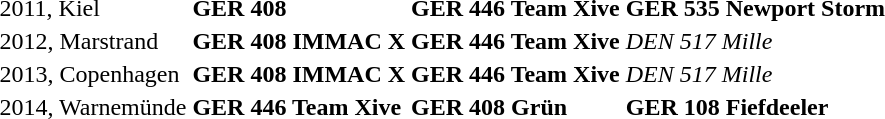<table>
<tr>
<td>2011, Kiel</td>
<td><strong>GER 408</strong> <br> </td>
<td><strong>GER 446 Team Xive</strong> <br> </td>
<td><strong>GER 535 Newport Storm</strong> <br> </td>
</tr>
<tr>
<td>2012, Marstrand</td>
<td><strong>GER 408 IMMAC X</strong> <br> </td>
<td><strong>GER 446 Team Xive</strong> <br> </td>
<td><em>DEN 517 Mille</em> <br> </td>
</tr>
<tr>
<td>2013, Copenhagen</td>
<td><strong>GER 408 IMMAC X</strong> <br> </td>
<td><strong>GER 446 Team Xive</strong> <br> </td>
<td><em>DEN 517 Mille</em> <br> </td>
</tr>
<tr>
<td>2014, Warnemünde</td>
<td><strong>GER 446 Team Xive</strong> <br> </td>
<td><strong>GER 408 Grün</strong> <br> </td>
<td><strong>GER 108 Fiefdeeler</strong> <br> </td>
</tr>
</table>
